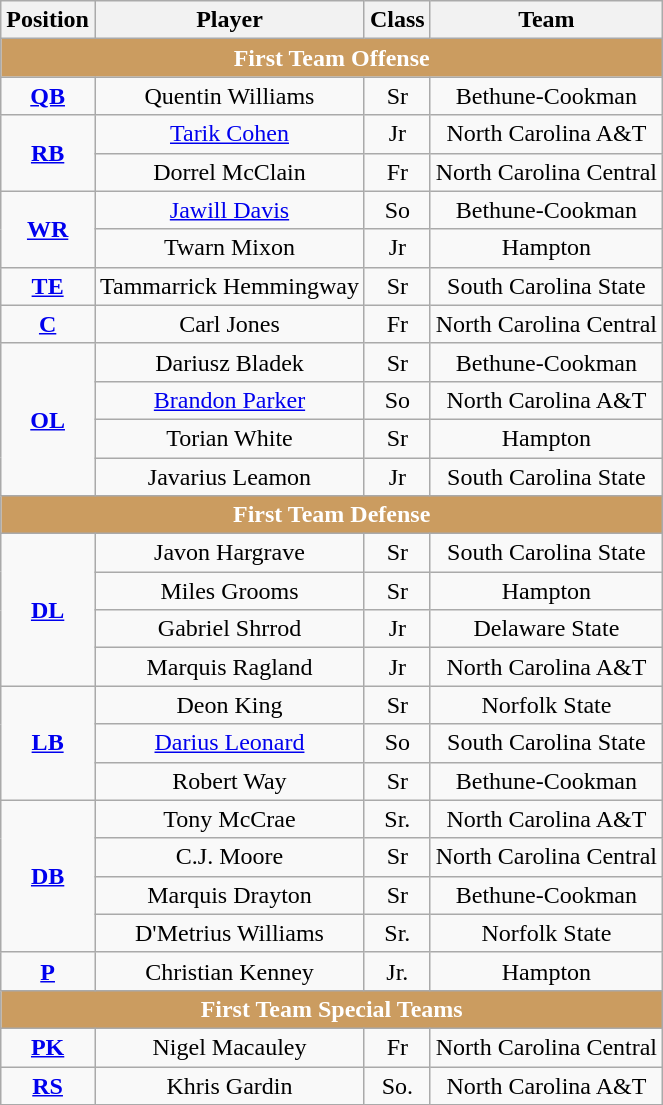<table class="wikitable" style="text-align:center;">
<tr>
<th>Position</th>
<th>Player</th>
<th>Class</th>
<th>Team</th>
</tr>
<tr>
<td colspan="4" style="background:#cb9c60; color:white;"><strong>First Team Offense</strong></td>
</tr>
<tr>
<td><strong><a href='#'>QB</a></strong></td>
<td>Quentin Williams</td>
<td>Sr</td>
<td>Bethune-Cookman</td>
</tr>
<tr>
<td rowspan="2"><strong><a href='#'>RB</a></strong></td>
<td><a href='#'>Tarik Cohen</a></td>
<td>Jr</td>
<td>North Carolina A&T</td>
</tr>
<tr>
<td>Dorrel McClain</td>
<td>Fr</td>
<td>North Carolina Central</td>
</tr>
<tr>
<td rowspan="2"><strong><a href='#'>WR</a></strong></td>
<td><a href='#'>Jawill Davis</a></td>
<td>So</td>
<td>Bethune-Cookman</td>
</tr>
<tr>
<td>Twarn Mixon</td>
<td>Jr</td>
<td>Hampton</td>
</tr>
<tr>
<td><strong><a href='#'>TE</a></strong></td>
<td>Tammarrick Hemmingway</td>
<td>Sr</td>
<td>South Carolina State</td>
</tr>
<tr>
<td><strong><a href='#'>C</a></strong></td>
<td>Carl Jones</td>
<td>Fr</td>
<td>North Carolina Central</td>
</tr>
<tr>
<td rowspan="4"><strong><a href='#'>OL</a></strong></td>
<td>Dariusz Bladek</td>
<td>Sr</td>
<td>Bethune-Cookman</td>
</tr>
<tr>
<td><a href='#'>Brandon Parker</a></td>
<td>So</td>
<td>North Carolina A&T</td>
</tr>
<tr>
<td>Torian White</td>
<td>Sr</td>
<td>Hampton</td>
</tr>
<tr>
<td>Javarius Leamon</td>
<td>Jr</td>
<td>South Carolina State</td>
</tr>
<tr>
<td colspan="4" style="background:#cb9c60; color:white;"><strong>First Team Defense</strong></td>
</tr>
<tr>
<td rowspan="4"><strong><a href='#'>DL</a></strong></td>
<td>Javon Hargrave</td>
<td>Sr</td>
<td>South Carolina State</td>
</tr>
<tr>
<td>Miles Grooms</td>
<td>Sr</td>
<td>Hampton</td>
</tr>
<tr>
<td>Gabriel Shrrod</td>
<td>Jr</td>
<td>Delaware State</td>
</tr>
<tr>
<td>Marquis Ragland</td>
<td>Jr</td>
<td>North Carolina A&T</td>
</tr>
<tr>
<td rowspan="3"><strong><a href='#'>LB</a></strong></td>
<td>Deon King</td>
<td>Sr</td>
<td>Norfolk State</td>
</tr>
<tr>
<td><a href='#'>Darius Leonard</a></td>
<td>So</td>
<td>South Carolina State</td>
</tr>
<tr>
<td>Robert Way</td>
<td>Sr</td>
<td>Bethune-Cookman</td>
</tr>
<tr>
<td rowspan="4"><strong><a href='#'>DB</a></strong></td>
<td>Tony McCrae</td>
<td>Sr.</td>
<td>North Carolina A&T</td>
</tr>
<tr>
<td>C.J. Moore</td>
<td>Sr</td>
<td>North Carolina Central</td>
</tr>
<tr>
<td>Marquis Drayton</td>
<td>Sr</td>
<td>Bethune-Cookman</td>
</tr>
<tr>
<td>D'Metrius Williams</td>
<td>Sr.</td>
<td>Norfolk State</td>
</tr>
<tr>
<td rowspan="1"><strong><a href='#'>P</a></strong></td>
<td>Christian Kenney</td>
<td>Jr.</td>
<td>Hampton</td>
</tr>
<tr>
<td colspan="4" style="background:#cb9c60; color:white;"><strong>First Team Special Teams</strong></td>
</tr>
<tr>
<td><strong><a href='#'>PK</a></strong></td>
<td>Nigel Macauley</td>
<td>Fr</td>
<td>North Carolina Central</td>
</tr>
<tr>
<td><strong><a href='#'>RS</a></strong></td>
<td>Khris Gardin</td>
<td>So.</td>
<td>North Carolina A&T</td>
</tr>
<tr>
</tr>
</table>
